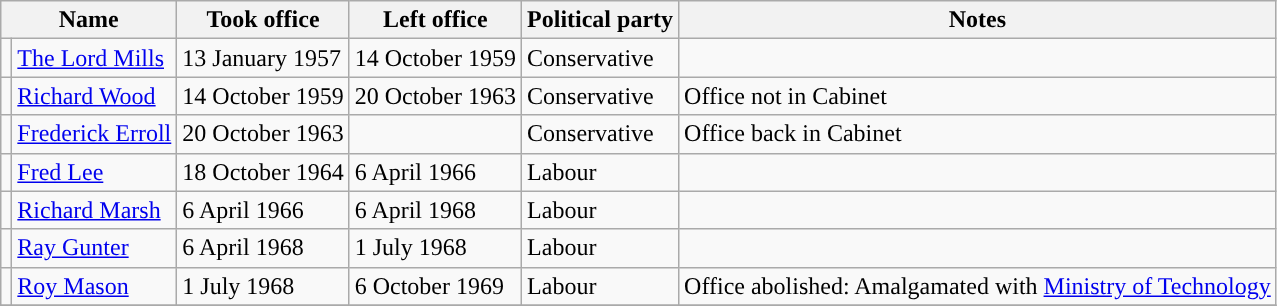<table class="wikitable">
<tr>
<th colspan=2>Name</th>
<th>Took office</th>
<th>Left office</th>
<th>Political party</th>
<th>Notes</th>
</tr>
<tr>
<td style="background-color: "></td>
<td><a href='#'>The Lord Mills</a></td>
<td>13 January 1957</td>
<td>14 October 1959</td>
<td>Conservative</td>
<td></td>
</tr>
<tr>
<td style="background-color: "></td>
<td><a href='#'>Richard Wood</a></td>
<td>14 October 1959</td>
<td>20 October 1963</td>
<td>Conservative</td>
<td>Office not in Cabinet</td>
</tr>
<tr>
<td style="background-color: "></td>
<td><a href='#'>Frederick Erroll</a></td>
<td>20 October 1963</td>
<td></td>
<td>Conservative</td>
<td>Office back in Cabinet</td>
</tr>
<tr>
<td style="background-color: "></td>
<td><a href='#'>Fred Lee</a></td>
<td>18 October 1964</td>
<td>6 April 1966</td>
<td>Labour</td>
<td></td>
</tr>
<tr>
<td style="background-color: "></td>
<td><a href='#'>Richard Marsh</a></td>
<td>6 April 1966</td>
<td>6 April 1968</td>
<td>Labour</td>
<td></td>
</tr>
<tr>
<td style="background-color: "></td>
<td><a href='#'>Ray Gunter</a></td>
<td>6 April 1968</td>
<td>1 July 1968</td>
<td>Labour</td>
<td></td>
</tr>
<tr>
<td style="background-color: "></td>
<td><a href='#'>Roy Mason</a></td>
<td>1 July 1968</td>
<td>6 October 1969</td>
<td>Labour</td>
<td>Office abolished: Amalgamated with <a href='#'>Ministry of Technology</a></td>
</tr>
<tr>
</tr>
</table>
